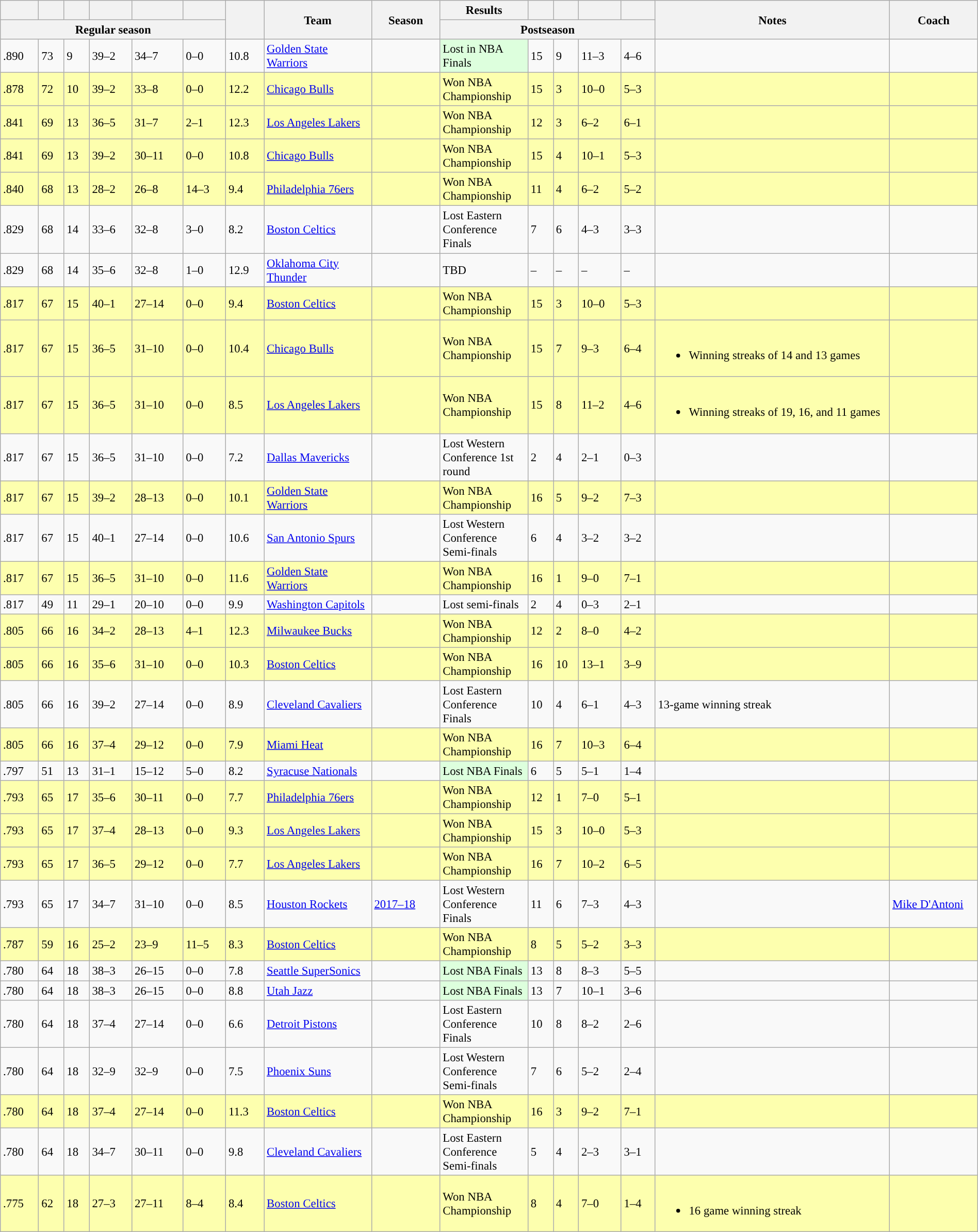<table class="wikitable sortable" style="font-size:95%; width:100%">
<tr>
<th></th>
<th></th>
<th></th>
<th></th>
<th></th>
<th></th>
<th rowspan="2"></th>
<th rowspan="2" width="11%">Team</th>
<th rowspan="2">Season</th>
<th class=unsortable width="9%">Results</th>
<th></th>
<th></th>
<th></th>
<th></th>
<th rowspan="2" class=unsortable width="24%">Notes</th>
<th rowspan="2" width="9%">Coach</th>
</tr>
<tr class="unsortable">
<th colspan="6">Regular season</th>
<th colspan="5">Postseason</th>
</tr>
<tr>
<td>.890</td>
<td>73</td>
<td>9</td>
<td>39–2</td>
<td>34–7</td>
<td>0–0</td>
<td>10.8</td>
<td><a href='#'>Golden State Warriors</a></td>
<td></td>
<td style="background: #ddffdd">Lost in NBA Finals</td>
<td>15</td>
<td>9</td>
<td>11–3</td>
<td>4–6</td>
<td></td>
<td></td>
</tr>
<tr colspan="16" style="background:#FDFFAE;">
<td>.878</td>
<td>72</td>
<td>10</td>
<td>39–2</td>
<td>33–8</td>
<td>0–0</td>
<td>12.2</td>
<td><a href='#'>Chicago Bulls</a></td>
<td></td>
<td>Won NBA Championship</td>
<td>15</td>
<td>3</td>
<td>10–0</td>
<td>5–3</td>
<td></td>
<td></td>
</tr>
<tr colspan="16" style="background:#FDFFAE;">
<td>.841</td>
<td>69</td>
<td>13</td>
<td>36–5</td>
<td>31–7</td>
<td>2–1</td>
<td>12.3</td>
<td><a href='#'>Los Angeles Lakers</a></td>
<td></td>
<td>Won NBA Championship</td>
<td>12</td>
<td>3</td>
<td>6–2</td>
<td>6–1</td>
<td></td>
<td></td>
</tr>
<tr colspan="16" style="background:#FDFFAE;">
<td>.841</td>
<td>69</td>
<td>13</td>
<td>39–2</td>
<td>30–11</td>
<td>0–0</td>
<td>10.8</td>
<td><a href='#'>Chicago Bulls</a></td>
<td></td>
<td>Won NBA Championship</td>
<td>15</td>
<td>4</td>
<td>10–1</td>
<td>5–3</td>
<td></td>
<td></td>
</tr>
<tr colspan="16" style="background:#FDFFAE;">
<td>.840</td>
<td>68</td>
<td>13</td>
<td>28–2</td>
<td>26–8</td>
<td>14–3</td>
<td>9.4</td>
<td><a href='#'>Philadelphia 76ers</a></td>
<td></td>
<td>Won NBA Championship</td>
<td>11</td>
<td>4</td>
<td>6–2</td>
<td>5–2</td>
<td></td>
<td></td>
</tr>
<tr>
<td>.829</td>
<td>68</td>
<td>14</td>
<td>33–6</td>
<td>32–8</td>
<td>3–0</td>
<td>8.2</td>
<td><a href='#'>Boston Celtics</a></td>
<td></td>
<td>Lost Eastern Conference Finals</td>
<td>7</td>
<td>6</td>
<td>4–3</td>
<td>3–3</td>
<td></td>
<td></td>
</tr>
<tr style="background:transparent;" colspan="16">
<td>.829</td>
<td>68</td>
<td>14</td>
<td>35–6</td>
<td>32–8</td>
<td>1–0</td>
<td>12.9</td>
<td><a href='#'>Oklahoma City Thunder</a></td>
<td></td>
<td>TBD</td>
<td>–</td>
<td>–</td>
<td>–</td>
<td>–</td>
<td></td>
<td></td>
</tr>
<tr style="background:#FDFFAE;" colspan="16">
<td>.817 </td>
<td>67</td>
<td>15</td>
<td>40–1</td>
<td>27–14</td>
<td>0–0</td>
<td>9.4</td>
<td><a href='#'>Boston Celtics</a></td>
<td></td>
<td>Won NBA Championship</td>
<td>15</td>
<td>3</td>
<td>10–0</td>
<td>5–3</td>
<td></td>
<td></td>
</tr>
<tr style="background:#FDFFAE;" colspan="16">
<td>.817</td>
<td>67</td>
<td>15</td>
<td>36–5</td>
<td>31–10</td>
<td>0–0</td>
<td>10.4</td>
<td><a href='#'>Chicago Bulls</a></td>
<td></td>
<td>Won NBA Championship</td>
<td>15</td>
<td>7</td>
<td>9–3</td>
<td>6–4</td>
<td><br><ul><li>Winning streaks of 14 and 13 games</li></ul></td>
<td></td>
</tr>
<tr style="background:#FDFFAE;" colspan="16">
<td>.817</td>
<td>67</td>
<td>15</td>
<td>36–5</td>
<td>31–10</td>
<td>0–0</td>
<td>8.5</td>
<td><a href='#'>Los Angeles Lakers</a></td>
<td></td>
<td>Won NBA Championship</td>
<td>15</td>
<td>8</td>
<td>11–2</td>
<td>4–6</td>
<td><br><ul><li>Winning streaks of 19, 16, and 11 games</li></ul></td>
<td></td>
</tr>
<tr>
<td>.817</td>
<td>67</td>
<td>15</td>
<td>36–5</td>
<td>31–10</td>
<td>0–0</td>
<td>7.2</td>
<td><a href='#'>Dallas Mavericks</a></td>
<td></td>
<td>Lost Western Conference 1st round</td>
<td>2</td>
<td>4</td>
<td>2–1</td>
<td>0–3</td>
<td></td>
<td></td>
</tr>
<tr style="background:#FDFFAE;" colspan="16">
<td>.817</td>
<td>67</td>
<td>15</td>
<td>39–2</td>
<td>28–13</td>
<td>0–0</td>
<td>10.1</td>
<td><a href='#'>Golden State Warriors</a></td>
<td></td>
<td>Won NBA Championship</td>
<td>16</td>
<td>5</td>
<td>9–2</td>
<td>7–3</td>
<td></td>
<td></td>
</tr>
<tr>
<td>.817</td>
<td>67</td>
<td>15</td>
<td>40–1</td>
<td>27–14</td>
<td>0–0</td>
<td>10.6</td>
<td><a href='#'>San Antonio Spurs</a></td>
<td></td>
<td>Lost Western Conference Semi-finals</td>
<td>6</td>
<td>4</td>
<td>3–2</td>
<td>3–2</td>
<td></td>
<td></td>
</tr>
<tr style="background:#FDFFAE;" colspan="16">
<td>.817</td>
<td>67</td>
<td>15</td>
<td>36–5</td>
<td>31–10</td>
<td>0–0</td>
<td>11.6</td>
<td><a href='#'>Golden State Warriors</a></td>
<td></td>
<td>Won NBA Championship</td>
<td>16</td>
<td>1</td>
<td>9–0</td>
<td>7–1</td>
<td></td>
<td></td>
</tr>
<tr>
<td>.817 </td>
<td>49</td>
<td>11</td>
<td>29–1</td>
<td>20–10</td>
<td>0–0</td>
<td>9.9</td>
<td><a href='#'>Washington Capitols</a></td>
<td></td>
<td>Lost semi-finals</td>
<td>2</td>
<td>4</td>
<td>0–3</td>
<td>2–1</td>
<td></td>
<td></td>
</tr>
<tr colspan="16" style="background:#FDFFAE;">
<td>.805</td>
<td>66</td>
<td>16</td>
<td>34–2</td>
<td>28–13</td>
<td>4–1</td>
<td>12.3</td>
<td><a href='#'>Milwaukee Bucks</a></td>
<td></td>
<td>Won NBA Championship</td>
<td>12</td>
<td>2</td>
<td>8–0</td>
<td>4–2</td>
<td></td>
<td></td>
</tr>
<tr colspan="16" style="background:#FDFFAE;">
<td>.805</td>
<td>66</td>
<td>16</td>
<td>35–6</td>
<td>31–10</td>
<td>0–0</td>
<td>10.3</td>
<td><a href='#'>Boston Celtics</a></td>
<td></td>
<td>Won NBA Championship</td>
<td>16</td>
<td>10</td>
<td>13–1</td>
<td>3–9</td>
<td></td>
<td></td>
</tr>
<tr>
<td>.805</td>
<td>66</td>
<td>16</td>
<td>39–2</td>
<td>27–14</td>
<td>0–0</td>
<td>8.9</td>
<td><a href='#'>Cleveland Cavaliers</a></td>
<td></td>
<td>Lost Eastern Conference Finals</td>
<td>10</td>
<td>4</td>
<td>6–1</td>
<td>4–3</td>
<td>13-game winning streak</td>
<td></td>
</tr>
<tr colspan="16" style="background:#FDFFAE;">
<td>.805</td>
<td>66</td>
<td>16</td>
<td>37–4</td>
<td>29–12</td>
<td>0–0</td>
<td>7.9</td>
<td><a href='#'>Miami Heat</a></td>
<td></td>
<td>Won NBA Championship</td>
<td>16</td>
<td>7</td>
<td>10–3</td>
<td>6–4</td>
<td></td>
<td></td>
</tr>
<tr>
<td>.797</td>
<td>51</td>
<td>13</td>
<td>31–1</td>
<td>15–12</td>
<td>5–0</td>
<td>8.2</td>
<td><a href='#'>Syracuse Nationals</a></td>
<td></td>
<td style="background: #ddffdd">Lost NBA Finals</td>
<td>6</td>
<td>5</td>
<td>5–1</td>
<td>1–4</td>
<td></td>
<td></td>
</tr>
<tr colspan="16" style="background:#FDFFAE;">
<td>.793</td>
<td>65</td>
<td>17</td>
<td>35–6</td>
<td>30–11</td>
<td>0–0</td>
<td>7.7</td>
<td><a href='#'>Philadelphia 76ers</a></td>
<td></td>
<td>Won NBA Championship</td>
<td>12</td>
<td>1</td>
<td>7–0</td>
<td>5–1</td>
<td></td>
<td></td>
</tr>
<tr colspan="16" style="background:#FDFFAE;">
<td>.793</td>
<td>65</td>
<td>17</td>
<td>37–4</td>
<td>28–13</td>
<td>0–0</td>
<td>9.3</td>
<td><a href='#'>Los Angeles Lakers</a></td>
<td></td>
<td>Won NBA Championship</td>
<td>15</td>
<td>3</td>
<td>10–0</td>
<td>5–3</td>
<td></td>
<td></td>
</tr>
<tr colspan="16" style="background:#FDFFAE;">
<td>.793</td>
<td>65</td>
<td>17</td>
<td>36–5</td>
<td>29–12</td>
<td>0–0</td>
<td>7.7</td>
<td><a href='#'>Los Angeles Lakers</a></td>
<td></td>
<td>Won NBA Championship</td>
<td>16</td>
<td>7</td>
<td>10–2</td>
<td>6–5</td>
<td></td>
<td></td>
</tr>
<tr>
<td>.793</td>
<td>65</td>
<td>17</td>
<td>34–7</td>
<td>31–10</td>
<td>0–0</td>
<td>8.5</td>
<td><a href='#'>Houston Rockets</a></td>
<td><a href='#'>2017–18</a></td>
<td>Lost Western Conference Finals</td>
<td>11</td>
<td>6</td>
<td>7–3</td>
<td>4–3</td>
<td></td>
<td><a href='#'>Mike D'Antoni</a></td>
</tr>
<tr colspan="16" style="background:#FDFFAE;">
<td>.787</td>
<td>59</td>
<td>16</td>
<td>25–2</td>
<td>23–9</td>
<td>11–5</td>
<td>8.3</td>
<td><a href='#'>Boston Celtics</a></td>
<td></td>
<td>Won NBA Championship</td>
<td>8</td>
<td>5</td>
<td>5–2</td>
<td>3–3</td>
<td></td>
<td></td>
</tr>
<tr>
<td>.780</td>
<td>64</td>
<td>18</td>
<td>38–3</td>
<td>26–15</td>
<td>0–0</td>
<td>7.8</td>
<td><a href='#'>Seattle SuperSonics</a></td>
<td></td>
<td style="background: #ddffdd">Lost NBA Finals</td>
<td>13</td>
<td>8</td>
<td>8–3</td>
<td>5–5</td>
<td></td>
<td></td>
</tr>
<tr>
<td>.780</td>
<td>64</td>
<td>18</td>
<td>38–3</td>
<td>26–15</td>
<td>0–0</td>
<td>8.8</td>
<td><a href='#'>Utah Jazz</a></td>
<td></td>
<td style="background: #ddffdd">Lost NBA Finals</td>
<td>13</td>
<td>7</td>
<td>10–1</td>
<td>3–6</td>
<td></td>
<td></td>
</tr>
<tr>
<td>.780</td>
<td>64</td>
<td>18</td>
<td>37–4</td>
<td>27–14</td>
<td>0–0</td>
<td>6.6</td>
<td><a href='#'>Detroit Pistons</a></td>
<td></td>
<td>Lost Eastern Conference Finals</td>
<td>10</td>
<td>8</td>
<td>8–2</td>
<td>2–6</td>
<td></td>
<td></td>
</tr>
<tr>
<td>.780</td>
<td>64</td>
<td>18</td>
<td>32–9</td>
<td>32–9</td>
<td>0–0</td>
<td>7.5</td>
<td><a href='#'>Phoenix Suns</a></td>
<td></td>
<td>Lost Western Conference Semi-finals</td>
<td>7</td>
<td>6</td>
<td>5–2</td>
<td>2–4</td>
<td></td>
<td></td>
</tr>
<tr colspan="16" style="background:#FDFFAE;">
<td>.780</td>
<td>64</td>
<td>18</td>
<td>37–4</td>
<td>27–14</td>
<td>0–0</td>
<td>11.3</td>
<td><a href='#'>Boston Celtics</a></td>
<td></td>
<td>Won NBA Championship</td>
<td>16</td>
<td>3</td>
<td>9–2</td>
<td>7–1</td>
<td></td>
<td></td>
</tr>
<tr style="background:transparent;" colspan="16">
<td>.780</td>
<td>64</td>
<td>18</td>
<td>34–7</td>
<td>30–11</td>
<td>0–0</td>
<td>9.8</td>
<td><a href='#'>Cleveland Cavaliers</a></td>
<td></td>
<td>Lost Eastern Conference Semi-finals</td>
<td>5</td>
<td>4</td>
<td>2–3</td>
<td>3–1</td>
<td></td>
<td></td>
</tr>
<tr colspan="16" style="background:#FDFFAE;">
<td>.775</td>
<td>62</td>
<td>18</td>
<td>27–3</td>
<td>27–11</td>
<td>8–4</td>
<td>8.4</td>
<td><a href='#'>Boston Celtics</a></td>
<td></td>
<td>Won NBA Championship</td>
<td>8</td>
<td>4</td>
<td>7–0</td>
<td>1–4</td>
<td><br><ul><li>16 game winning streak</li></ul></td>
<td></td>
</tr>
</table>
